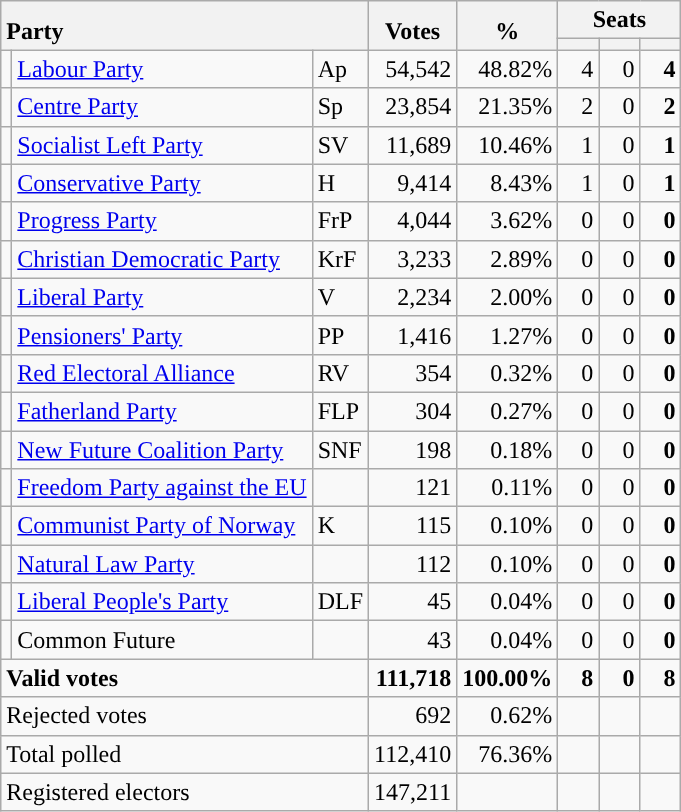<table class="wikitable" border="1" style="text-align:right;">
<tr>
<th style="text-align:left;" valign=bottom rowspan=2 colspan=3>Party</th>
<th align=center valign=bottom rowspan=2 width="50">Votes</th>
<th align=center valign=bottom rowspan=2 width="50">%</th>
<th colspan=3>Seats</th>
</tr>
<tr>
<th align=center valign=bottom width="20"><small></small></th>
<th align=center valign=bottom width="20"><small><a href='#'></a></small></th>
<th align=center valign=bottom width="20"><small></small></th>
</tr>
<tr>
<td style="color:inherit;background:"></td>
<td align=left><a href='#'>Labour Party</a></td>
<td align=left>Ap</td>
<td>54,542</td>
<td>48.82%</td>
<td>4</td>
<td>0</td>
<td><strong>4</strong></td>
</tr>
<tr>
<td style="color:inherit;background:"></td>
<td align=left><a href='#'>Centre Party</a></td>
<td align=left>Sp</td>
<td>23,854</td>
<td>21.35%</td>
<td>2</td>
<td>0</td>
<td><strong>2</strong></td>
</tr>
<tr>
<td style="color:inherit;background:"></td>
<td align=left><a href='#'>Socialist Left Party</a></td>
<td align=left>SV</td>
<td>11,689</td>
<td>10.46%</td>
<td>1</td>
<td>0</td>
<td><strong>1</strong></td>
</tr>
<tr>
<td style="color:inherit;background:"></td>
<td align=left><a href='#'>Conservative Party</a></td>
<td align=left>H</td>
<td>9,414</td>
<td>8.43%</td>
<td>1</td>
<td>0</td>
<td><strong>1</strong></td>
</tr>
<tr>
<td style="color:inherit;background:"></td>
<td align=left><a href='#'>Progress Party</a></td>
<td align=left>FrP</td>
<td>4,044</td>
<td>3.62%</td>
<td>0</td>
<td>0</td>
<td><strong>0</strong></td>
</tr>
<tr>
<td style="color:inherit;background:"></td>
<td align=left><a href='#'>Christian Democratic Party</a></td>
<td align=left>KrF</td>
<td>3,233</td>
<td>2.89%</td>
<td>0</td>
<td>0</td>
<td><strong>0</strong></td>
</tr>
<tr>
<td style="color:inherit;background:"></td>
<td align=left><a href='#'>Liberal Party</a></td>
<td align=left>V</td>
<td>2,234</td>
<td>2.00%</td>
<td>0</td>
<td>0</td>
<td><strong>0</strong></td>
</tr>
<tr>
<td style="color:inherit;background:"></td>
<td align=left><a href='#'>Pensioners' Party</a></td>
<td align=left>PP</td>
<td>1,416</td>
<td>1.27%</td>
<td>0</td>
<td>0</td>
<td><strong>0</strong></td>
</tr>
<tr>
<td style="color:inherit;background:"></td>
<td align=left><a href='#'>Red Electoral Alliance</a></td>
<td align=left>RV</td>
<td>354</td>
<td>0.32%</td>
<td>0</td>
<td>0</td>
<td><strong>0</strong></td>
</tr>
<tr>
<td style="color:inherit;background:"></td>
<td align=left><a href='#'>Fatherland Party</a></td>
<td align=left>FLP</td>
<td>304</td>
<td>0.27%</td>
<td>0</td>
<td>0</td>
<td><strong>0</strong></td>
</tr>
<tr>
<td style="color:inherit;background:"></td>
<td align=left><a href='#'>New Future Coalition Party</a></td>
<td align=left>SNF</td>
<td>198</td>
<td>0.18%</td>
<td>0</td>
<td>0</td>
<td><strong>0</strong></td>
</tr>
<tr>
<td></td>
<td align=left><a href='#'>Freedom Party against the EU</a></td>
<td align=left></td>
<td>121</td>
<td>0.11%</td>
<td>0</td>
<td>0</td>
<td><strong>0</strong></td>
</tr>
<tr>
<td style="color:inherit;background:"></td>
<td align=left><a href='#'>Communist Party of Norway</a></td>
<td align=left>K</td>
<td>115</td>
<td>0.10%</td>
<td>0</td>
<td>0</td>
<td><strong>0</strong></td>
</tr>
<tr>
<td></td>
<td align=left><a href='#'>Natural Law Party</a></td>
<td align=left></td>
<td>112</td>
<td>0.10%</td>
<td>0</td>
<td>0</td>
<td><strong>0</strong></td>
</tr>
<tr>
<td style="color:inherit;background:"></td>
<td align=left><a href='#'>Liberal People's Party</a></td>
<td align=left>DLF</td>
<td>45</td>
<td>0.04%</td>
<td>0</td>
<td>0</td>
<td><strong>0</strong></td>
</tr>
<tr>
<td></td>
<td align=left>Common Future</td>
<td align=left></td>
<td>43</td>
<td>0.04%</td>
<td>0</td>
<td>0</td>
<td><strong>0</strong></td>
</tr>
<tr style="font-weight:bold">
<td align=left colspan=3>Valid votes</td>
<td>111,718</td>
<td>100.00%</td>
<td>8</td>
<td>0</td>
<td>8</td>
</tr>
<tr>
<td align=left colspan=3>Rejected votes</td>
<td>692</td>
<td>0.62%</td>
<td></td>
<td></td>
<td></td>
</tr>
<tr>
<td align=left colspan=3>Total polled</td>
<td>112,410</td>
<td>76.36%</td>
<td></td>
<td></td>
<td></td>
</tr>
<tr>
<td align=left colspan=3>Registered electors</td>
<td>147,211</td>
<td></td>
<td></td>
<td></td>
<td></td>
</tr>
</table>
